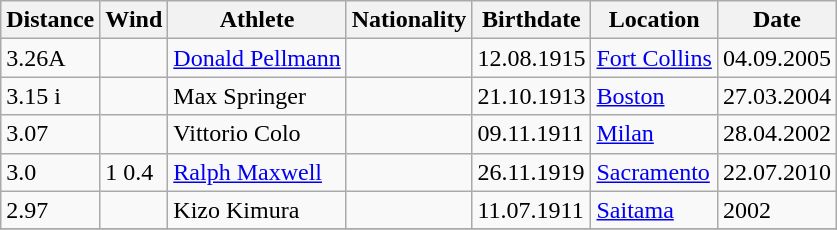<table class="wikitable">
<tr>
<th>Distance</th>
<th>Wind</th>
<th>Athlete</th>
<th>Nationality</th>
<th>Birthdate</th>
<th>Location</th>
<th>Date</th>
</tr>
<tr>
<td>3.26A</td>
<td></td>
<td><a href='#'>Donald Pellmann</a></td>
<td></td>
<td>12.08.1915</td>
<td><a href='#'>Fort Collins</a></td>
<td>04.09.2005</td>
</tr>
<tr>
<td>3.15 i</td>
<td></td>
<td>Max Springer</td>
<td></td>
<td>21.10.1913</td>
<td><a href='#'>Boston</a></td>
<td>27.03.2004</td>
</tr>
<tr>
<td>3.07</td>
<td></td>
<td>Vittorio Colo</td>
<td></td>
<td>09.11.1911</td>
<td><a href='#'>Milan</a></td>
<td>28.04.2002</td>
</tr>
<tr>
<td>3.0</td>
<td>1 0.4</td>
<td><a href='#'>Ralph Maxwell</a></td>
<td></td>
<td>26.11.1919</td>
<td><a href='#'>Sacramento</a></td>
<td>22.07.2010</td>
</tr>
<tr>
<td>2.97</td>
<td></td>
<td>Kizo Kimura</td>
<td></td>
<td>11.07.1911</td>
<td><a href='#'>Saitama</a></td>
<td>2002</td>
</tr>
<tr>
</tr>
</table>
